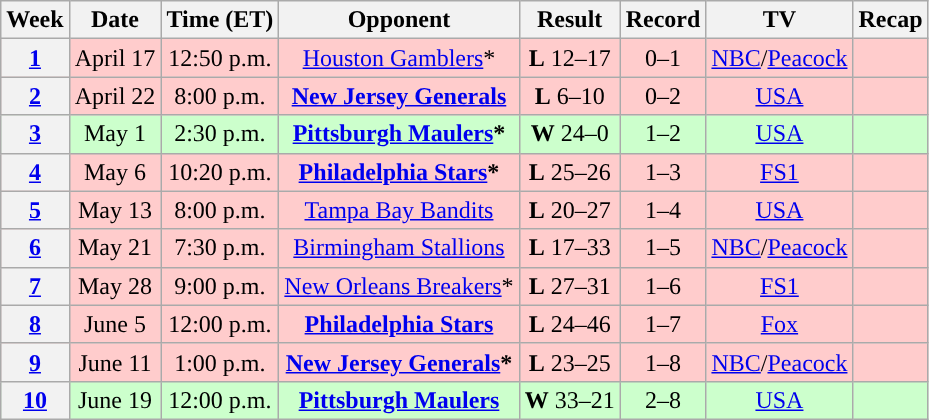<table class="wikitable" style="text-align:center">
<tr>
<th>Week</th>
<th>Date</th>
<th>Time (ET)</th>
<th>Opponent</th>
<th>Result</th>
<th>Record</th>
<th>TV</th>
<th>Recap</th>
</tr>
<tr style="background:#ffcccc">
<th><a href='#'>1</a></th>
<td>April 17</td>
<td>12:50 p.m.</td>
<td><a href='#'>Houston Gamblers</a>*</td>
<td><strong>L</strong> 12–17</td>
<td>0–1</td>
<td><a href='#'>NBC</a>/<a href='#'>Peacock</a></td>
<td></td>
</tr>
<tr style="background:#ffcccc">
<th><a href='#'>2</a></th>
<td>April 22</td>
<td>8:00 p.m.</td>
<td><strong><a href='#'>New Jersey Generals</a></strong></td>
<td><strong>L</strong> 6–10</td>
<td>0–2</td>
<td><a href='#'>USA</a></td>
<td></td>
</tr>
<tr style="background:#ccffcc">
<th><a href='#'>3</a></th>
<td>May 1</td>
<td>2:30 p.m.</td>
<td><strong><a href='#'>Pittsburgh Maulers</a>*</strong></td>
<td><strong>W</strong> 24–0</td>
<td>1–2</td>
<td><a href='#'>USA</a></td>
<td></td>
</tr>
<tr style="background:#ffcccc">
<th><a href='#'>4</a></th>
<td>May 6</td>
<td>10:20 p.m.</td>
<td><strong><a href='#'>Philadelphia Stars</a>*</strong></td>
<td><strong>L</strong> 25–26</td>
<td>1–3</td>
<td><a href='#'>FS1</a></td>
<td></td>
</tr>
<tr style="background:#ffcccc">
<th><a href='#'>5</a></th>
<td>May 13</td>
<td>8:00 p.m.</td>
<td><a href='#'>Tampa Bay Bandits</a></td>
<td><strong>L</strong> 20–27</td>
<td>1–4</td>
<td><a href='#'>USA</a></td>
<td></td>
</tr>
<tr style="background:#ffcccc">
<th><a href='#'>6</a></th>
<td>May 21</td>
<td>7:30 p.m.</td>
<td><a href='#'>Birmingham Stallions</a></td>
<td><strong>L</strong> 17–33</td>
<td>1–5</td>
<td><a href='#'>NBC</a>/<a href='#'>Peacock</a></td>
<td></td>
</tr>
<tr style="background:#ffcccc">
<th><a href='#'>7</a></th>
<td>May 28</td>
<td>9:00 p.m.</td>
<td><a href='#'>New Orleans Breakers</a>*</td>
<td><strong>L</strong> 27–31 </td>
<td>1–6</td>
<td><a href='#'>FS1</a></td>
<td></td>
</tr>
<tr style="background:#ffcccc">
<th><a href='#'>8</a></th>
<td>June 5</td>
<td>12:00 p.m.</td>
<td><strong><a href='#'>Philadelphia Stars</a></strong></td>
<td><strong>L</strong> 24–46</td>
<td>1–7</td>
<td><a href='#'>Fox</a></td>
<td></td>
</tr>
<tr style="background:#ffcccc">
<th><a href='#'>9</a></th>
<td>June 11</td>
<td>1:00 p.m.</td>
<td><strong><a href='#'>New Jersey Generals</a>*</strong></td>
<td><strong>L</strong> 23–25</td>
<td>1–8</td>
<td><a href='#'>NBC</a>/<a href='#'>Peacock</a></td>
<td></td>
</tr>
<tr style="background:#ccffcc">
<th><a href='#'>10</a></th>
<td>June 19</td>
<td>12:00 p.m.</td>
<td><strong><a href='#'>Pittsburgh Maulers</a></strong></td>
<td><strong>W</strong> 33–21</td>
<td>2–8</td>
<td><a href='#'>USA</a></td>
<td></td>
</tr>
</table>
